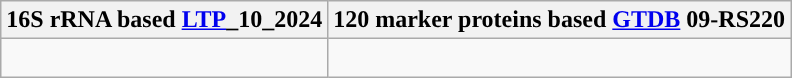<table class="wikitable">
<tr>
<th colspan=1>16S rRNA based <a href='#'>LTP</a>_10_2024</th>
<th colspan=1>120 marker proteins based <a href='#'>GTDB</a> 09-RS220</th>
</tr>
<tr>
<td style="vertical-align:top"><br></td>
<td><br></td>
</tr>
</table>
